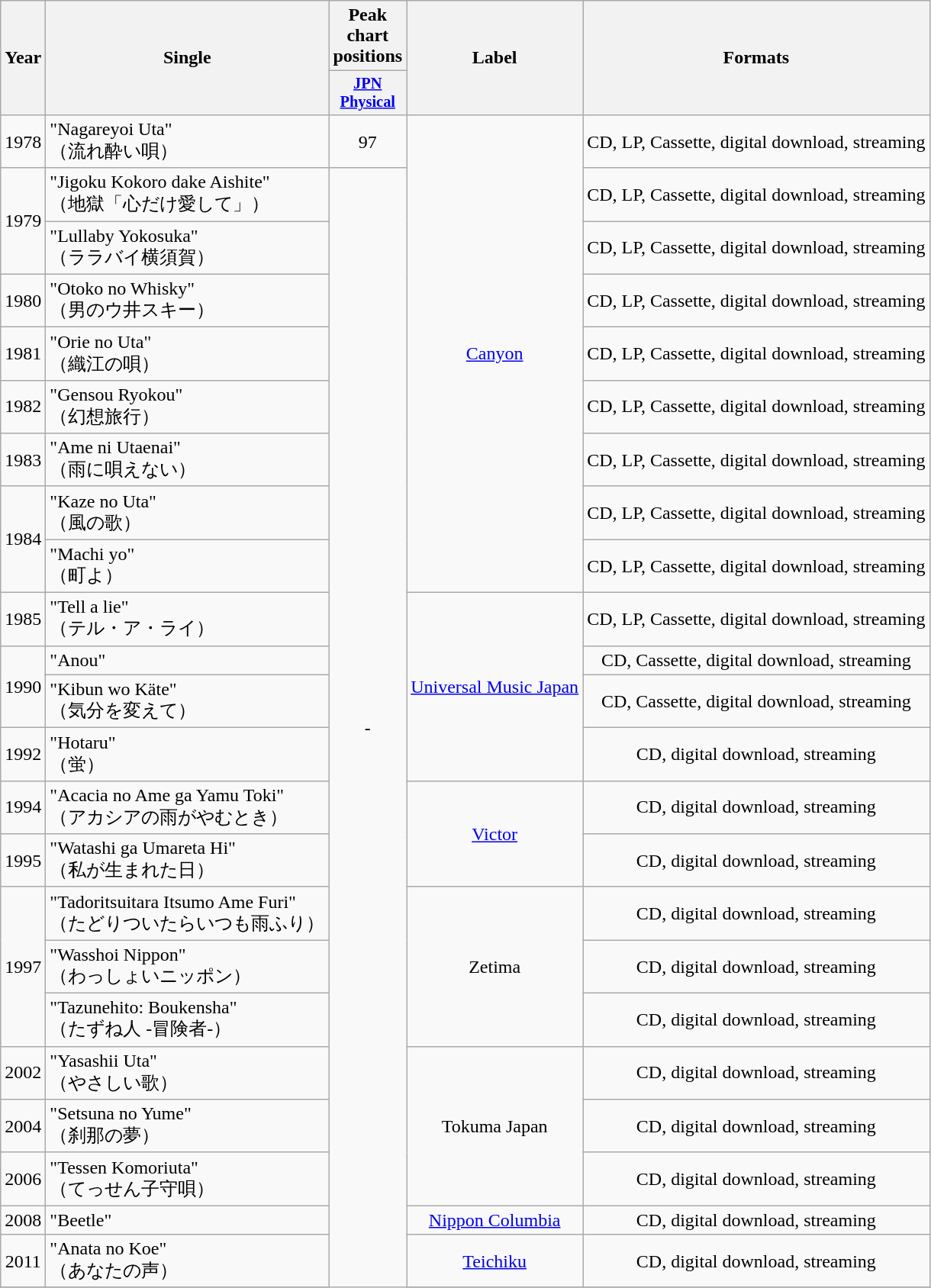<table class="wikitable plainrowheaders" style="text-align:center;">
<tr>
<th scope="col" rowspan="2">Year</th>
<th scope="col" rowspan="2">Single</th>
<th scope="col" rowspan="1">Peak chart positions</th>
<th scope="col" rowspan="2">Label</th>
<th scope="col" rowspan="2">Formats</th>
</tr>
<tr>
<th scope="col" style="width:2.5em;font-size:85%;"><a href='#'>JPN<br>Physical</a><br></th>
</tr>
<tr>
<td rowspan="1">1978</td>
<td style="text-align:left;">"Nagareyoi Uta"<br>（流れ酔い唄）</td>
<td>97</td>
<td rowspan="9"><a href='#'>Canyon</a></td>
<td>CD, LP, Cassette, digital download, streaming</td>
</tr>
<tr>
<td rowspan="2">1979</td>
<td style="text-align:left;">"Jigoku Kokoro dake Aishite"<br>（地獄「心だけ愛して」）</td>
<td rowspan="23">-</td>
<td>CD, LP, Cassette, digital download, streaming</td>
</tr>
<tr>
<td style="text-align:left;">"Lullaby Yokosuka"<br>（ララバイ横須賀）</td>
<td>CD, LP, Cassette, digital download, streaming</td>
</tr>
<tr>
<td>1980</td>
<td style="text-align:left;">"Otoko no Whisky"<br>（男のウ井スキー）</td>
<td>CD, LP, Cassette, digital download, streaming</td>
</tr>
<tr>
<td>1981</td>
<td style="text-align:left;">"Orie no Uta"<br>（織江の唄）</td>
<td>CD, LP, Cassette, digital download, streaming</td>
</tr>
<tr>
<td>1982</td>
<td style="text-align:left;">"Gensou Ryokou"<br>（幻想旅行）</td>
<td>CD, LP, Cassette, digital download, streaming</td>
</tr>
<tr>
<td>1983</td>
<td style="text-align:left;">"Ame ni Utaenai"<br>（雨に唄えない）</td>
<td>CD, LP, Cassette, digital download, streaming</td>
</tr>
<tr>
<td rowspan="2">1984</td>
<td style="text-align:left;">"Kaze no Uta"<br>（風の歌）</td>
<td>CD, LP, Cassette, digital download, streaming</td>
</tr>
<tr>
<td style="text-align:left;">"Machi yo"<br>（町よ）</td>
<td>CD, LP, Cassette, digital download, streaming</td>
</tr>
<tr>
<td>1985</td>
<td style="text-align:left;">"Tell a lie"<br>（テル・ア・ライ）</td>
<td rowspan="4"><a href='#'>Universal Music Japan</a></td>
<td>CD, LP, Cassette, digital download, streaming</td>
</tr>
<tr>
<td rowspan="2">1990</td>
<td style="text-align:left;">"Anou"</td>
<td>CD, Cassette, digital download, streaming</td>
</tr>
<tr>
<td style="text-align:left;">"Kibun wo Käte"<br>（気分を変えて）</td>
<td>CD, Cassette, digital download, streaming</td>
</tr>
<tr>
<td>1992</td>
<td style="text-align:left;">"Hotaru"<br>（蛍）</td>
<td>CD, digital download, streaming</td>
</tr>
<tr>
<td>1994</td>
<td style="text-align:left;">"Acacia no Ame ga Yamu Toki"<br>（アカシアの雨がやむとき）</td>
<td rowspan="2"><a href='#'>Victor</a></td>
<td>CD, digital download, streaming</td>
</tr>
<tr>
<td>1995</td>
<td style="text-align:left;">"Watashi ga Umareta Hi"<br>（私が生まれた日）</td>
<td>CD, digital download, streaming</td>
</tr>
<tr>
<td rowspan="3">1997</td>
<td style="text-align:left;">"Tadoritsuitara Itsumo Ame Furi"<br>（たどりついたらいつも雨ふり）</td>
<td rowspan="3">Zetima</td>
<td>CD, digital download, streaming</td>
</tr>
<tr>
<td style="text-align:left;">"Wasshoi Nippon"<br>（わっしょいニッポン）</td>
<td>CD, digital download, streaming</td>
</tr>
<tr>
<td style="text-align:left;">"Tazunehito: Boukensha"<br>（たずね人 -冒険者-）</td>
<td>CD, digital download, streaming</td>
</tr>
<tr>
<td>2002</td>
<td style="text-align:left;">"Yasashii Uta"<br>（やさしい歌）</td>
<td rowspan="3">Tokuma Japan</td>
<td>CD, digital download, streaming</td>
</tr>
<tr>
<td>2004</td>
<td style="text-align:left;">"Setsuna no Yume"<br>（刹那の夢）</td>
<td>CD, digital download, streaming</td>
</tr>
<tr>
<td>2006</td>
<td style="text-align:left;">"Tessen Komoriuta"<br>（てっせん子守唄）</td>
<td>CD, digital download, streaming</td>
</tr>
<tr>
<td>2008</td>
<td style="text-align:left;">"Beetle"</td>
<td><a href='#'>Nippon Columbia</a></td>
<td>CD, digital download, streaming</td>
</tr>
<tr>
<td>2011</td>
<td style="text-align:left;">"Anata no Koe"<br>（あなたの声）</td>
<td><a href='#'>Teichiku</a></td>
<td>CD, digital download, streaming</td>
</tr>
<tr>
</tr>
</table>
